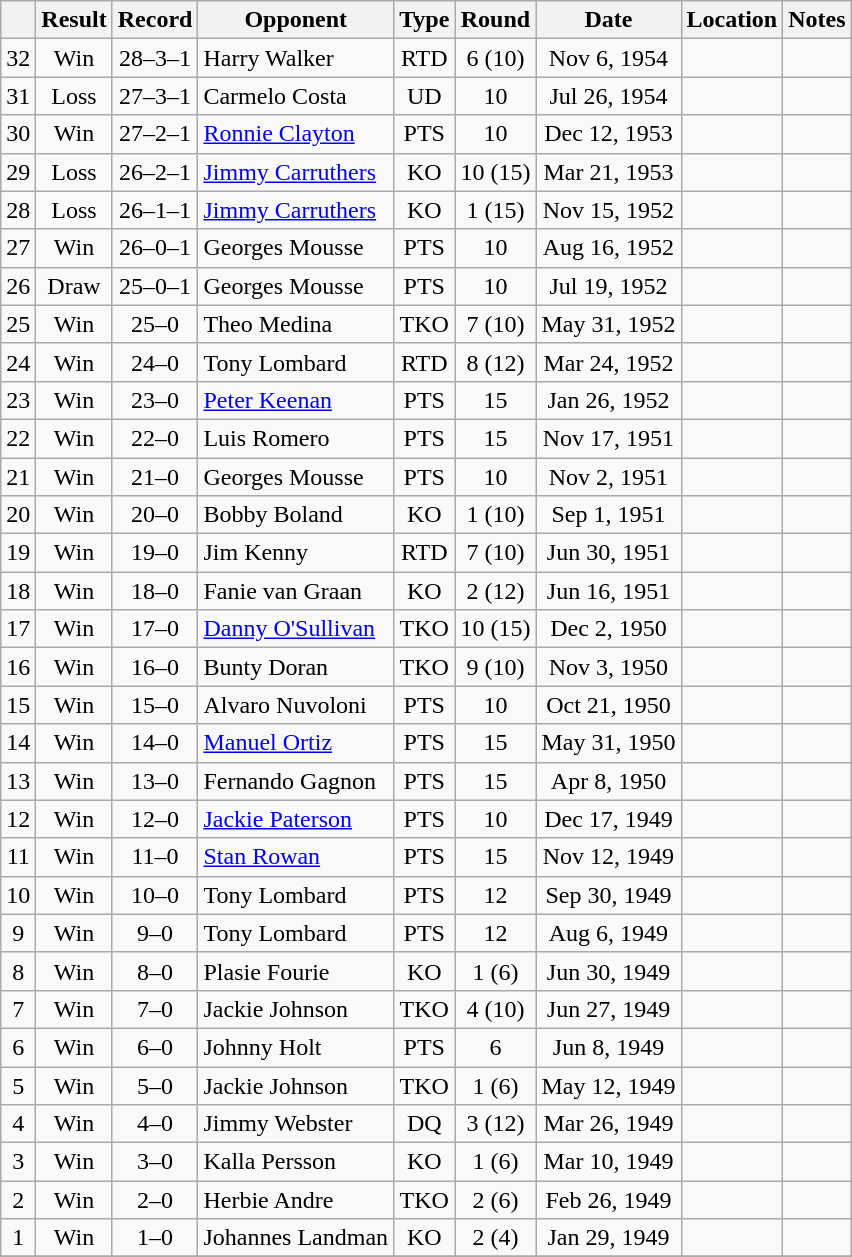<table class="wikitable" style="text-align:center">
<tr>
<th></th>
<th>Result</th>
<th>Record</th>
<th>Opponent</th>
<th>Type</th>
<th>Round</th>
<th>Date</th>
<th>Location</th>
<th>Notes</th>
</tr>
<tr>
<td>32</td>
<td>Win</td>
<td>28–3–1</td>
<td style="text-align:left;"> Harry Walker</td>
<td>RTD</td>
<td>6 (10)</td>
<td>Nov 6, 1954</td>
<td style="text-align:left;"> </td>
<td></td>
</tr>
<tr>
<td>31</td>
<td>Loss</td>
<td>27–3–1</td>
<td style="text-align:left;"> Carmelo Costa</td>
<td>UD</td>
<td>10</td>
<td>Jul 26, 1954</td>
<td style="text-align:left;"> </td>
<td></td>
</tr>
<tr>
<td>30</td>
<td>Win</td>
<td>27–2–1</td>
<td style="text-align:left;"> <a href='#'>Ronnie Clayton</a></td>
<td>PTS</td>
<td>10</td>
<td>Dec 12, 1953</td>
<td style="text-align:left;"> </td>
<td></td>
</tr>
<tr>
<td>29</td>
<td>Loss</td>
<td>26–2–1</td>
<td style="text-align:left;"> <a href='#'>Jimmy Carruthers</a></td>
<td>KO</td>
<td>10 (15)</td>
<td>Mar 21, 1953</td>
<td style="text-align:left;"> </td>
<td style="text-align:left;"></td>
</tr>
<tr>
<td>28</td>
<td>Loss</td>
<td>26–1–1</td>
<td style="text-align:left;"> <a href='#'>Jimmy Carruthers</a></td>
<td>KO</td>
<td>1 (15)</td>
<td>Nov 15, 1952</td>
<td style="text-align:left;"> </td>
<td style="text-align:left;"></td>
</tr>
<tr>
<td>27</td>
<td>Win</td>
<td>26–0–1</td>
<td style="text-align:left;"> Georges Mousse</td>
<td>PTS</td>
<td>10</td>
<td>Aug 16, 1952</td>
<td style="text-align:left;"> </td>
<td></td>
</tr>
<tr>
<td>26</td>
<td>Draw</td>
<td>25–0–1</td>
<td style="text-align:left;"> Georges Mousse</td>
<td>PTS</td>
<td>10</td>
<td>Jul 19, 1952</td>
<td style="text-align:left;"> </td>
<td></td>
</tr>
<tr>
<td>25</td>
<td>Win</td>
<td>25–0</td>
<td style="text-align:left;"> Theo Medina</td>
<td>TKO</td>
<td>7 (10)</td>
<td>May 31, 1952</td>
<td style="text-align:left;"> </td>
<td></td>
</tr>
<tr>
<td>24</td>
<td>Win</td>
<td>24–0</td>
<td style="text-align:left;"> Tony Lombard</td>
<td>RTD</td>
<td>8 (12)</td>
<td>Mar 24, 1952</td>
<td style="text-align:left;"> </td>
<td style="text-align:left;"></td>
</tr>
<tr>
<td>23</td>
<td>Win</td>
<td>23–0</td>
<td style="text-align:left;"> <a href='#'>Peter Keenan</a></td>
<td>PTS</td>
<td>15</td>
<td>Jan 26, 1952</td>
<td style="text-align:left;"> </td>
<td style="text-align:left;"></td>
</tr>
<tr>
<td>22</td>
<td>Win</td>
<td>22–0</td>
<td style="text-align:left;"> Luis Romero</td>
<td>PTS</td>
<td>15</td>
<td>Nov 17, 1951</td>
<td style="text-align:left;"> </td>
<td style="text-align:left;"></td>
</tr>
<tr>
<td>21</td>
<td>Win</td>
<td>21–0</td>
<td style="text-align:left;"> Georges Mousse</td>
<td>PTS</td>
<td>10</td>
<td>Nov 2, 1951</td>
<td style="text-align:left;"> </td>
<td></td>
</tr>
<tr>
<td>20</td>
<td>Win</td>
<td>20–0</td>
<td style="text-align:left;"> Bobby Boland</td>
<td>KO</td>
<td>1 (10)</td>
<td>Sep 1, 1951</td>
<td style="text-align:left;"> </td>
<td></td>
</tr>
<tr>
<td>19</td>
<td>Win</td>
<td>19–0</td>
<td style="text-align:left;"> Jim Kenny</td>
<td>RTD</td>
<td>7 (10)</td>
<td>Jun 30, 1951</td>
<td style="text-align:left;"> </td>
<td></td>
</tr>
<tr>
<td>18</td>
<td>Win</td>
<td>18–0</td>
<td style="text-align:left;"> Fanie van Graan</td>
<td>KO</td>
<td>2 (12)</td>
<td>Jun 16, 1951</td>
<td style="text-align:left;"> </td>
<td style="text-align:left;"></td>
</tr>
<tr>
<td>17</td>
<td>Win</td>
<td>17–0</td>
<td style="text-align:left;"> <a href='#'>Danny O'Sullivan</a></td>
<td>TKO</td>
<td>10 (15)</td>
<td>Dec 2, 1950</td>
<td style="text-align:left;"> </td>
<td style="text-align:left;"></td>
</tr>
<tr>
<td>16</td>
<td>Win</td>
<td>16–0</td>
<td style="text-align:left;"> Bunty Doran</td>
<td>TKO</td>
<td>9 (10)</td>
<td>Nov 3, 1950</td>
<td style="text-align:left;"> </td>
<td></td>
</tr>
<tr>
<td>15</td>
<td>Win</td>
<td>15–0</td>
<td style="text-align:left;"> Alvaro Nuvoloni</td>
<td>PTS</td>
<td>10</td>
<td>Oct 21, 1950</td>
<td style="text-align:left;"> </td>
<td></td>
</tr>
<tr>
<td>14</td>
<td>Win</td>
<td>14–0</td>
<td style="text-align:left;"> <a href='#'>Manuel Ortiz</a></td>
<td>PTS</td>
<td>15</td>
<td>May 31, 1950</td>
<td style="text-align:left;"> </td>
<td style="text-align:left;"></td>
</tr>
<tr>
<td>13</td>
<td>Win</td>
<td>13–0</td>
<td style="text-align:left;"> Fernando Gagnon</td>
<td>PTS</td>
<td>15</td>
<td>Apr 8, 1950</td>
<td style="text-align:left;"> </td>
<td style="text-align:left;"></td>
</tr>
<tr>
<td>12</td>
<td>Win</td>
<td>12–0</td>
<td style="text-align:left;"> <a href='#'>Jackie Paterson</a></td>
<td>PTS</td>
<td>10</td>
<td>Dec 17, 1949</td>
<td style="text-align:left;"> </td>
<td></td>
</tr>
<tr>
<td>11</td>
<td>Win</td>
<td>11–0</td>
<td style="text-align:left;"> <a href='#'>Stan Rowan</a></td>
<td>PTS</td>
<td>15</td>
<td>Nov 12, 1949</td>
<td style="text-align:left;"> </td>
<td style="text-align:left;"></td>
</tr>
<tr>
<td>10</td>
<td>Win</td>
<td>10–0</td>
<td style="text-align:left;"> Tony Lombard</td>
<td>PTS</td>
<td>12</td>
<td>Sep 30, 1949</td>
<td style="text-align:left;"> </td>
<td style="text-align:left;"></td>
</tr>
<tr>
<td>9</td>
<td>Win</td>
<td>9–0</td>
<td style="text-align:left;"> Tony Lombard</td>
<td>PTS</td>
<td>12</td>
<td>Aug 6, 1949</td>
<td style="text-align:left;"> </td>
<td style="text-align:left;"></td>
</tr>
<tr>
<td>8</td>
<td>Win</td>
<td>8–0</td>
<td style="text-align:left;"> Plasie Fourie</td>
<td>KO</td>
<td>1 (6)</td>
<td>Jun 30, 1949</td>
<td style="text-align:left;"> </td>
<td></td>
</tr>
<tr>
<td>7</td>
<td>Win</td>
<td>7–0</td>
<td style="text-align:left;"> Jackie Johnson</td>
<td>TKO</td>
<td>4 (10)</td>
<td>Jun 27, 1949</td>
<td style="text-align:left;"> </td>
<td></td>
</tr>
<tr>
<td>6</td>
<td>Win</td>
<td>6–0</td>
<td style="text-align:left;"> Johnny Holt</td>
<td>PTS</td>
<td>6</td>
<td>Jun 8, 1949</td>
<td style="text-align:left;"> </td>
<td></td>
</tr>
<tr>
<td>5</td>
<td>Win</td>
<td>5–0</td>
<td style="text-align:left;"> Jackie Johnson</td>
<td>TKO</td>
<td>1 (6)</td>
<td>May 12, 1949</td>
<td style="text-align:left;"> </td>
<td></td>
</tr>
<tr>
<td>4</td>
<td>Win</td>
<td>4–0</td>
<td style="text-align:left;"> Jimmy Webster</td>
<td>DQ</td>
<td>3 (12)</td>
<td>Mar 26, 1949</td>
<td style="text-align:left;"> </td>
<td style="text-align:left;"></td>
</tr>
<tr>
<td>3</td>
<td>Win</td>
<td>3–0</td>
<td style="text-align:left;"> Kalla Persson</td>
<td>KO</td>
<td>1 (6)</td>
<td>Mar 10, 1949</td>
<td style="text-align:left;"> </td>
<td></td>
</tr>
<tr>
<td>2</td>
<td>Win</td>
<td>2–0</td>
<td style="text-align:left;"> Herbie Andre</td>
<td>TKO</td>
<td>2 (6)</td>
<td>Feb 26, 1949</td>
<td style="text-align:left;"> </td>
<td></td>
</tr>
<tr>
<td>1</td>
<td>Win</td>
<td>1–0</td>
<td style="text-align:left;"> Johannes Landman</td>
<td>KO</td>
<td>2 (4)</td>
<td>Jan 29, 1949</td>
<td style="text-align:left;"> </td>
<td></td>
</tr>
<tr>
</tr>
</table>
